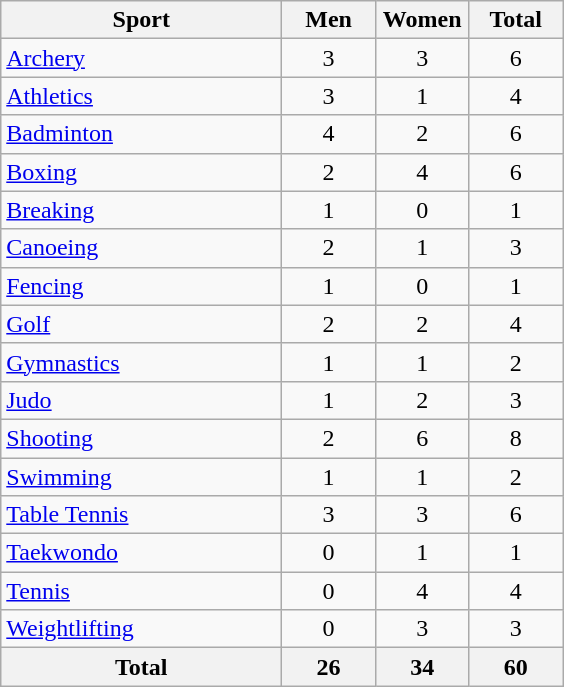<table class="wikitable sortable" style="text-align:center;">
<tr>
<th width=180>Sport</th>
<th width=55>Men</th>
<th width=55>Women</th>
<th width=55>Total</th>
</tr>
<tr>
<td align=left><a href='#'>Archery</a></td>
<td>3</td>
<td>3</td>
<td>6</td>
</tr>
<tr>
<td align=left><a href='#'>Athletics</a></td>
<td>3</td>
<td>1</td>
<td>4</td>
</tr>
<tr>
<td align=left><a href='#'>Badminton</a></td>
<td>4</td>
<td>2</td>
<td>6</td>
</tr>
<tr>
<td align=left><a href='#'>Boxing</a></td>
<td>2</td>
<td>4</td>
<td>6</td>
</tr>
<tr>
<td align=left><a href='#'>Breaking</a></td>
<td>1</td>
<td>0</td>
<td>1</td>
</tr>
<tr>
<td align=left><a href='#'>Canoeing</a></td>
<td>2</td>
<td>1</td>
<td>3</td>
</tr>
<tr>
<td align=left><a href='#'>Fencing</a></td>
<td>1</td>
<td>0</td>
<td>1</td>
</tr>
<tr>
<td align=left><a href='#'>Golf</a></td>
<td>2</td>
<td>2</td>
<td>4</td>
</tr>
<tr>
<td align=left><a href='#'>Gymnastics</a></td>
<td>1</td>
<td>1</td>
<td>2</td>
</tr>
<tr>
<td align=left><a href='#'>Judo</a></td>
<td>1</td>
<td>2</td>
<td>3</td>
</tr>
<tr>
<td align=left><a href='#'>Shooting</a></td>
<td>2</td>
<td>6</td>
<td>8</td>
</tr>
<tr>
<td align=left><a href='#'>Swimming</a></td>
<td>1</td>
<td>1</td>
<td>2</td>
</tr>
<tr>
<td align=left><a href='#'>Table Tennis</a></td>
<td>3</td>
<td>3</td>
<td>6</td>
</tr>
<tr>
<td align=left><a href='#'>Taekwondo</a></td>
<td>0</td>
<td>1</td>
<td>1</td>
</tr>
<tr>
<td align=left><a href='#'>Tennis</a></td>
<td>0</td>
<td>4</td>
<td>4</td>
</tr>
<tr>
<td align=left><a href='#'>Weightlifting</a></td>
<td>0</td>
<td>3</td>
<td>3</td>
</tr>
<tr>
<th>Total</th>
<th>26</th>
<th>34</th>
<th>60</th>
</tr>
</table>
